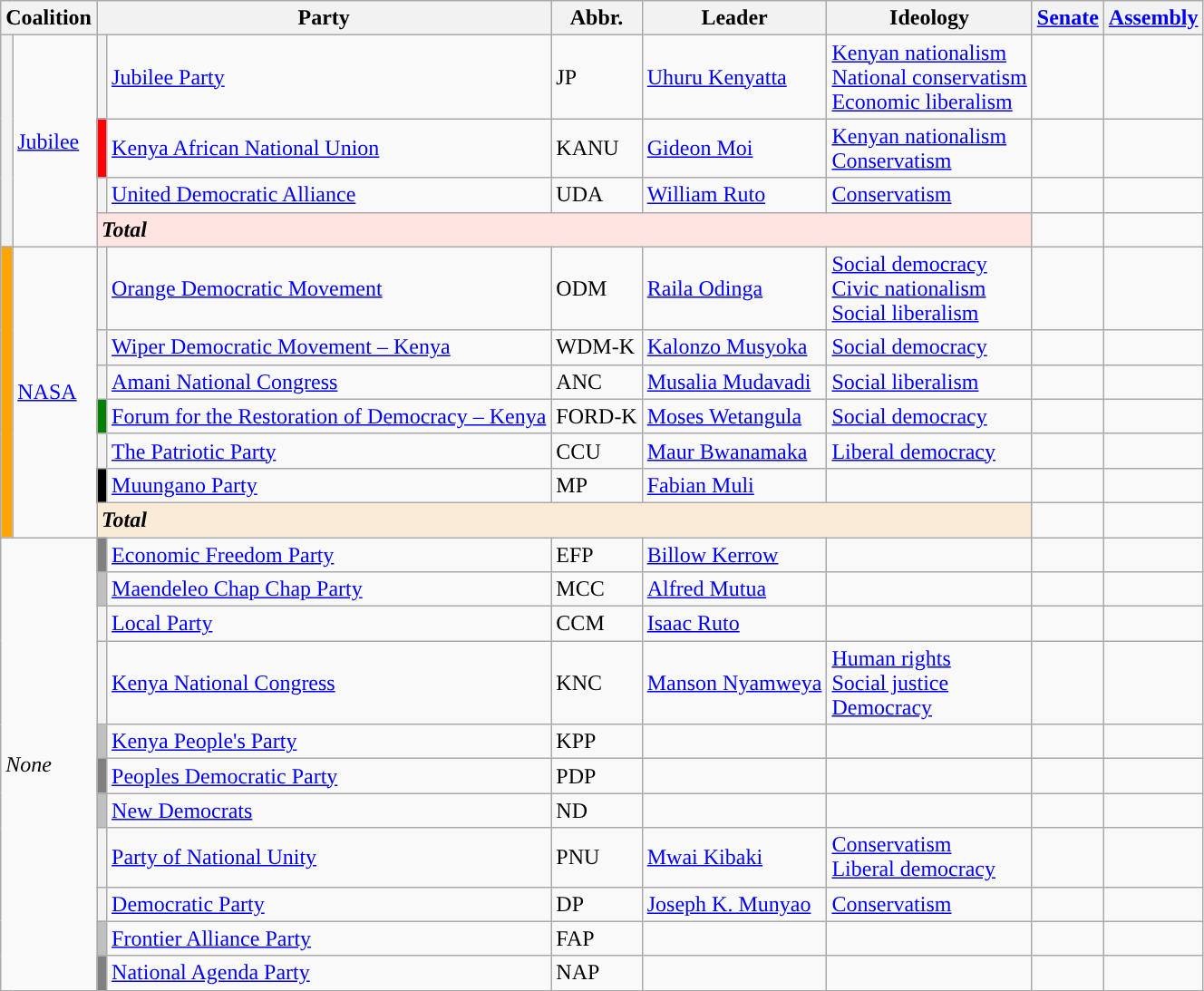<table class="wikitable">
<tr>
<th colspan=2>Coalition</th>
<th colspan=2>Party</th>
<th>Abbr.</th>
<th>Leader</th>
<th>Ideology</th>
<th><a href='#'>Senate</a></th>
<th><a href='#'>Assembly</a></th>
</tr>
<tr>
<th rowspan=4 style="background-color: "></th>
<td rowspan=4><a href='#'>Jubilee</a></td>
<th style="background-color: "></th>
<td><a href='#'>Jubilee Party</a><br><small></small></td>
<td>JP</td>
<td><a href='#'>Uhuru Kenyatta</a></td>
<td><a href='#'>Kenyan nationalism</a><br><a href='#'>National conservatism</a><br><a href='#'>Economic liberalism</a></td>
<td></td>
<td></td>
</tr>
<tr>
<th style="background-color: #FF0000"></th>
<td><a href='#'>Kenya African National Union</a></td>
<td>KANU</td>
<td><a href='#'>Gideon Moi</a></td>
<td><a href='#'>Kenyan nationalism</a><br><a href='#'>Conservatism</a></td>
<td></td>
<td></td>
</tr>
<tr>
<th style="background-color:"></th>
<td><a href='#'>United Democratic Alliance</a></td>
<td>UDA</td>
<td><a href='#'>William Ruto</a></td>
<td><a href='#'>Conservatism</a></td>
<td></td>
<td></td>
</tr>
<tr>
<td colspan=5 bgcolor=mistyrose><strong><em>Total</em></strong></td>
<td><strong></strong></td>
<td><strong></strong></td>
</tr>
<tr>
<th rowspan=7 style=background-color:#FFA500></th>
<td rowspan=7><a href='#'>NASA</a></td>
<th style="background-color:"></th>
<td><a href='#'>Orange Democratic Movement</a></td>
<td>ODM</td>
<td><a href='#'>Raila Odinga</a></td>
<td><a href='#'>Social democracy</a><br><a href='#'>Civic nationalism</a><br><a href='#'>Social liberalism</a></td>
<td></td>
<td></td>
</tr>
<tr>
<th style="background-color:"></th>
<td><a href='#'>Wiper Democratic Movement – Kenya</a></td>
<td>WDM-K</td>
<td><a href='#'>Kalonzo Musyoka</a></td>
<td><a href='#'>Social democracy</a></td>
<td></td>
<td></td>
</tr>
<tr>
<th style="background-color:"></th>
<td><a href='#'>Amani National Congress</a></td>
<td>ANC</td>
<td><a href='#'>Musalia Mudavadi</a></td>
<td><a href='#'>Social liberalism</a></td>
<td></td>
<td></td>
</tr>
<tr>
<th style="background-color:green"></th>
<td><a href='#'>Forum for the Restoration of Democracy – Kenya</a></td>
<td>FORD-K</td>
<td><a href='#'>Moses Wetangula</a></td>
<td><a href='#'>Social democracy</a></td>
<td></td>
<td></td>
</tr>
<tr>
<th style="background-color:"></th>
<td><a href='#'>The Patriotic Party</a><br><small></small></td>
<td>CCU</td>
<td><a href='#'>Maur Bwanamaka</a></td>
<td><a href='#'>Liberal democracy</a></td>
<td></td>
<td></td>
</tr>
<tr>
<th style="background-color:black"></th>
<td><a href='#'>Muungano Party</a></td>
<td>MP</td>
<td><a href='#'>Fabian Muli</a></td>
<td></td>
<td></td>
<td></td>
</tr>
<tr>
<td colspan=5 bgcolor=antiquewhite><strong><em>Total</em></strong></td>
<td><strong></strong></td>
<td><strong></strong></td>
</tr>
<tr>
<td colspan=2 rowspan=11><em>None</em></td>
<th style="background-color:gray"></th>
<td><a href='#'>Economic Freedom Party</a></td>
<td>EFP</td>
<td><a href='#'>Billow Kerrow</a></td>
<td></td>
<td></td>
<td></td>
</tr>
<tr>
<th style="background-color:silver"></th>
<td><a href='#'>Maendeleo Chap Chap Party</a></td>
<td>MCC</td>
<td><a href='#'>Alfred Mutua</a></td>
<td></td>
<td></td>
<td></td>
</tr>
<tr>
<th style="background-color:"></th>
<td><a href='#'>Local Party</a><br><small></small></td>
<td>CCM</td>
<td><a href='#'>Isaac Ruto</a></td>
<td></td>
<td></td>
<td></td>
</tr>
<tr>
<th style="background-color:"></th>
<td><a href='#'>Kenya National Congress</a></td>
<td>KNC</td>
<td><a href='#'>Manson Nyamweya</a></td>
<td><a href='#'>Human rights</a><br><a href='#'>Social justice</a><br><a href='#'>Democracy</a></td>
<td></td>
<td></td>
</tr>
<tr>
<th style="background-color:silver"></th>
<td><a href='#'>Kenya People's Party</a></td>
<td>KPP</td>
<td></td>
<td></td>
<td></td>
<td></td>
</tr>
<tr>
<th style="background-color:gray"></th>
<td><a href='#'>Peoples Democratic Party</a></td>
<td>PDP</td>
<td></td>
<td></td>
<td></td>
<td></td>
</tr>
<tr>
<th style="background-color:silver"></th>
<td><a href='#'>New Democrats</a></td>
<td>ND</td>
<td></td>
<td></td>
<td></td>
<td></td>
</tr>
<tr>
<th style="background-color:"></th>
<td><a href='#'>Party of National Unity</a><br><small></small></td>
<td>PNU</td>
<td><a href='#'>Mwai Kibaki</a></td>
<td><a href='#'>Conservatism</a><br><a href='#'>Liberal democracy</a></td>
<td></td>
<td></td>
</tr>
<tr>
<th style="background-color:"></th>
<td><a href='#'>Democratic Party</a><br><small></small></td>
<td>DP</td>
<td><a href='#'>Joseph K. Munyao</a></td>
<td><a href='#'>Conservatism</a></td>
<td></td>
<td></td>
</tr>
<tr>
<th style="background-color:silver"></th>
<td><a href='#'>Frontier Alliance Party</a></td>
<td>FAP</td>
<td></td>
<td></td>
<td></td>
<td></td>
</tr>
<tr>
<th style="background-color:gray"></th>
<td><a href='#'>National Agenda Party</a></td>
<td>NAP</td>
<td></td>
<td></td>
<td></td>
<td></td>
</tr>
</table>
